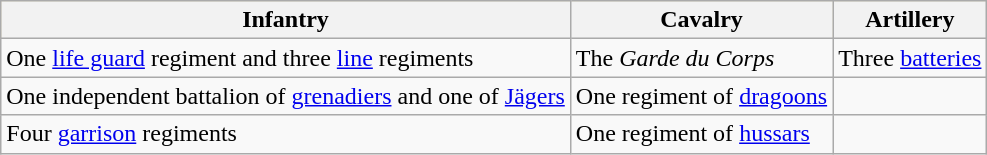<table class="wikitable">
<tr style="background:#FFF1C1; text-align:center;">
<th>Infantry</th>
<th>Cavalry</th>
<th>Artillery</th>
</tr>
<tr>
<td>One <a href='#'>life guard</a> regiment and three <a href='#'>line</a> regiments</td>
<td>The <em>Garde du Corps</em></td>
<td>Three <a href='#'>batteries</a></td>
</tr>
<tr>
<td>One independent battalion of <a href='#'>grenadiers</a> and one of <a href='#'>Jägers</a></td>
<td>One regiment of <a href='#'>dragoons</a></td>
<td></td>
</tr>
<tr>
<td>Four <a href='#'>garrison</a> regiments</td>
<td>One regiment of <a href='#'>hussars</a></td>
<td></td>
</tr>
</table>
